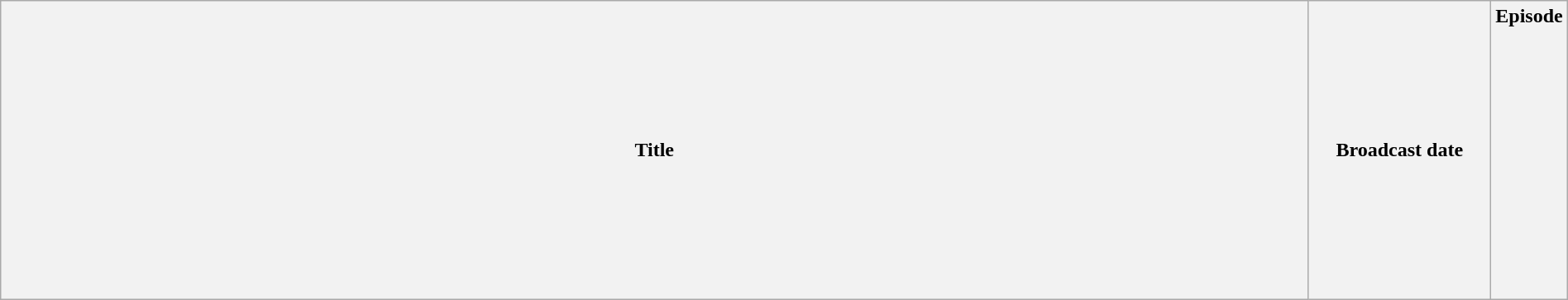<table class="wikitable plainrowheaders" style="width:100%; margin:auto;">
<tr>
<th>Title</th>
<th width="140">Broadcast date</th>
<th width="40">Episode<br>
<br><br><br><br><br><br><br><br><br><br><br><br></th>
</tr>
</table>
